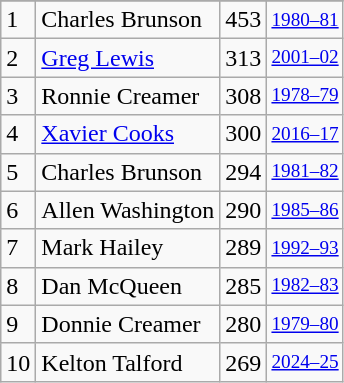<table class="wikitable">
<tr>
</tr>
<tr>
<td>1</td>
<td>Charles Brunson</td>
<td>453</td>
<td style="font-size:80%;"><a href='#'>1980–81</a></td>
</tr>
<tr>
<td>2</td>
<td><a href='#'>Greg Lewis</a></td>
<td>313</td>
<td style="font-size:80%;"><a href='#'>2001–02</a></td>
</tr>
<tr>
<td>3</td>
<td>Ronnie Creamer</td>
<td>308</td>
<td style="font-size:80%;"><a href='#'>1978–79</a></td>
</tr>
<tr>
<td>4</td>
<td><a href='#'>Xavier Cooks</a></td>
<td>300</td>
<td style="font-size:80%;"><a href='#'>2016–17</a></td>
</tr>
<tr>
<td>5</td>
<td>Charles Brunson</td>
<td>294</td>
<td style="font-size:80%;"><a href='#'>1981–82</a></td>
</tr>
<tr>
<td>6</td>
<td>Allen Washington</td>
<td>290</td>
<td style="font-size:80%;"><a href='#'>1985–86</a></td>
</tr>
<tr>
<td>7</td>
<td>Mark Hailey</td>
<td>289</td>
<td style="font-size:80%;"><a href='#'>1992–93</a></td>
</tr>
<tr>
<td>8</td>
<td>Dan McQueen</td>
<td>285</td>
<td style="font-size:80%;"><a href='#'>1982–83</a></td>
</tr>
<tr>
<td>9</td>
<td>Donnie Creamer</td>
<td>280</td>
<td style="font-size:80%;"><a href='#'>1979–80</a></td>
</tr>
<tr>
<td>10</td>
<td>Kelton Talford</td>
<td>269</td>
<td style="font-size:80%;"><a href='#'>2024–25</a></td>
</tr>
</table>
